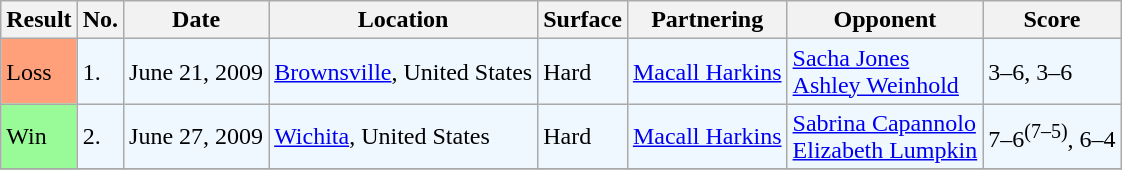<table class="sortable wikitable">
<tr>
<th>Result</th>
<th span="25">No.</th>
<th span="130">Date</th>
<th span="250">Location</th>
<th span="75">Surface</th>
<th span="150">Partnering</th>
<th span="150">Opponent</th>
<th span="115">Score</th>
</tr>
<tr bgcolor="#f0f8ff">
<td style="background:#ffa07a;">Loss</td>
<td>1.</td>
<td>June 21, 2009</td>
<td><a href='#'>Brownsville</a>, United States</td>
<td>Hard</td>
<td> <a href='#'>Macall Harkins</a></td>
<td> <a href='#'>Sacha Jones</a><br> <a href='#'>Ashley Weinhold</a></td>
<td>3–6, 3–6</td>
</tr>
<tr bgcolor="#f0f8ff">
<td style="background:#98fb98;">Win</td>
<td>2.</td>
<td>June 27, 2009</td>
<td><a href='#'>Wichita</a>, United States</td>
<td>Hard</td>
<td> <a href='#'>Macall Harkins</a></td>
<td> <a href='#'>Sabrina Capannolo</a><br> <a href='#'>Elizabeth Lumpkin</a></td>
<td>7–6<sup>(7–5)</sup>, 6–4</td>
</tr>
<tr>
</tr>
</table>
